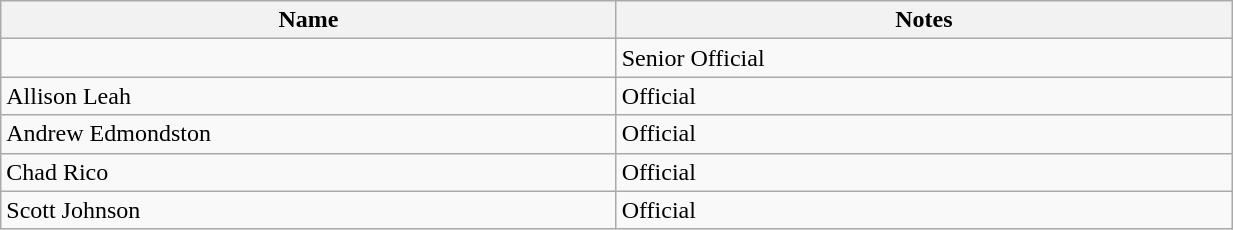<table class="wikitable sortable" align="left center" style="width:65%;">
<tr>
<th style="width:20%;">Name</th>
<th style="width:20%;">Notes</th>
</tr>
<tr>
<td></td>
<td>Senior Official</td>
</tr>
<tr>
<td>Allison Leah</td>
<td>Official</td>
</tr>
<tr>
<td>Andrew Edmondston</td>
<td>Official</td>
</tr>
<tr>
<td>Chad Rico</td>
<td>Official</td>
</tr>
<tr>
<td>Scott Johnson</td>
<td>Official</td>
</tr>
</table>
